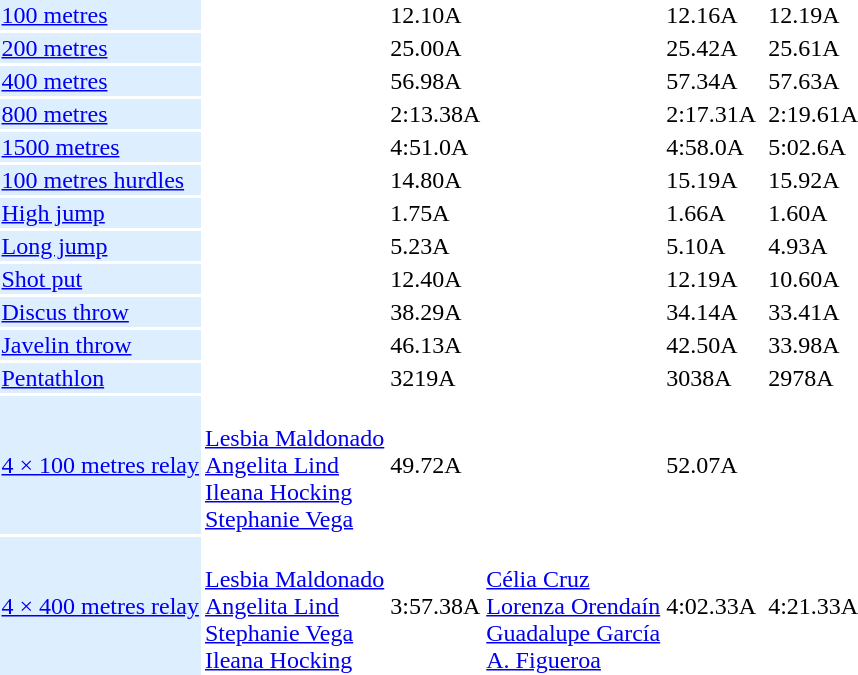<table>
<tr>
<td bgcolor = DDEEFF><a href='#'>100 metres</a></td>
<td></td>
<td>12.10A</td>
<td></td>
<td>12.16A</td>
<td></td>
<td>12.19A</td>
</tr>
<tr>
<td bgcolor = DDEEFF><a href='#'>200 metres</a></td>
<td></td>
<td>25.00A</td>
<td></td>
<td>25.42A</td>
<td></td>
<td>25.61A</td>
</tr>
<tr>
<td bgcolor = DDEEFF><a href='#'>400 metres</a></td>
<td></td>
<td>56.98A</td>
<td></td>
<td>57.34A</td>
<td></td>
<td>57.63A</td>
</tr>
<tr>
<td bgcolor = DDEEFF><a href='#'>800 metres</a></td>
<td></td>
<td>2:13.38A</td>
<td></td>
<td>2:17.31A</td>
<td></td>
<td>2:19.61A</td>
</tr>
<tr>
<td bgcolor = DDEEFF><a href='#'>1500 metres</a></td>
<td></td>
<td>4:51.0A</td>
<td></td>
<td>4:58.0A</td>
<td></td>
<td>5:02.6A</td>
</tr>
<tr>
<td bgcolor = DDEEFF><a href='#'>100 metres hurdles</a></td>
<td></td>
<td>14.80A</td>
<td></td>
<td>15.19A</td>
<td></td>
<td>15.92A</td>
</tr>
<tr>
<td bgcolor = DDEEFF><a href='#'>High jump</a></td>
<td></td>
<td>1.75A</td>
<td></td>
<td>1.66A</td>
<td></td>
<td>1.60A</td>
</tr>
<tr>
<td bgcolor = DDEEFF><a href='#'>Long jump</a></td>
<td></td>
<td>5.23A</td>
<td></td>
<td>5.10A</td>
<td></td>
<td>4.93A</td>
</tr>
<tr>
<td bgcolor = DDEEFF><a href='#'>Shot put</a></td>
<td></td>
<td>12.40A</td>
<td></td>
<td>12.19A</td>
<td></td>
<td>10.60A</td>
</tr>
<tr>
<td bgcolor = DDEEFF><a href='#'>Discus throw</a></td>
<td></td>
<td>38.29A</td>
<td></td>
<td>34.14A</td>
<td></td>
<td>33.41A</td>
</tr>
<tr>
<td bgcolor = DDEEFF><a href='#'>Javelin throw</a></td>
<td></td>
<td>46.13A</td>
<td></td>
<td>42.50A</td>
<td></td>
<td>33.98A</td>
</tr>
<tr>
<td bgcolor = DDEEFF><a href='#'>Pentathlon</a></td>
<td></td>
<td>3219A</td>
<td></td>
<td>3038A</td>
<td></td>
<td>2978A</td>
</tr>
<tr>
<td bgcolor = DDEEFF><a href='#'>4 × 100 metres relay</a></td>
<td> <br> <a href='#'>Lesbia Maldonado</a> <br> <a href='#'>Angelita Lind</a> <br> <a href='#'>Ileana Hocking</a> <br> <a href='#'>Stephanie Vega</a></td>
<td>49.72A</td>
<td></td>
<td>52.07A</td>
<td></td>
<td></td>
</tr>
<tr>
<td bgcolor = DDEEFF><a href='#'>4 × 400 metres relay</a></td>
<td> <br> <a href='#'>Lesbia Maldonado</a> <br> <a href='#'>Angelita Lind</a> <br> <a href='#'>Stephanie Vega</a> <br> <a href='#'>Ileana Hocking</a></td>
<td>3:57.38A</td>
<td> <br> <a href='#'>Célia Cruz</a> <br> <a href='#'>Lorenza Orendaín</a> <br> <a href='#'>Guadalupe García</a> <br> <a href='#'>A. Figueroa</a></td>
<td>4:02.33A</td>
<td></td>
<td>4:21.33A</td>
</tr>
</table>
